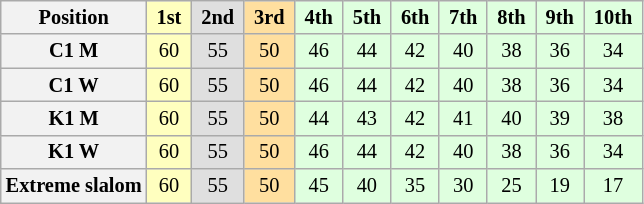<table class="wikitable" style="font-size:85%; text-align:center">
<tr>
<th>Position</th>
<td style="background:#ffffbf;"> <strong>1st</strong> </td>
<td style="background:#dfdfdf;"> <strong>2nd</strong> </td>
<td style="background:#ffdf9f;"> <strong>3rd</strong> </td>
<td style="background:#dfffdf;"> <strong>4th</strong> </td>
<td style="background:#dfffdf;"> <strong>5th</strong> </td>
<td style="background:#dfffdf;"> <strong>6th</strong> </td>
<td style="background:#dfffdf;"> <strong>7th</strong> </td>
<td style="background:#dfffdf;"> <strong>8th</strong> </td>
<td style="background:#dfffdf;"> <strong>9th</strong> </td>
<td style="background:#dfffdf;"> <strong>10th</strong> </td>
</tr>
<tr>
<th>C1 M</th>
<td style="background:#ffffbf;">60</td>
<td style="background:#dfdfdf;">55</td>
<td style="background:#ffdf9f;">50</td>
<td style="background:#dfffdf;">46</td>
<td style="background:#dfffdf;">44</td>
<td style="background:#dfffdf;">42</td>
<td style="background:#dfffdf;">40</td>
<td style="background:#dfffdf;">38</td>
<td style="background:#dfffdf;">36</td>
<td style="background:#dfffdf;">34</td>
</tr>
<tr>
<th>C1 W</th>
<td style="background:#ffffbf;">60</td>
<td style="background:#dfdfdf;">55</td>
<td style="background:#ffdf9f;">50</td>
<td style="background:#dfffdf;">46</td>
<td style="background:#dfffdf;">44</td>
<td style="background:#dfffdf;">42</td>
<td style="background:#dfffdf;">40</td>
<td style="background:#dfffdf;">38</td>
<td style="background:#dfffdf;">36</td>
<td style="background:#dfffdf;">34</td>
</tr>
<tr>
<th>K1 M</th>
<td style="background:#ffffbf;">60</td>
<td style="background:#dfdfdf;">55</td>
<td style="background:#ffdf9f;">50</td>
<td style="background:#dfffdf;">44</td>
<td style="background:#dfffdf;">43</td>
<td style="background:#dfffdf;">42</td>
<td style="background:#dfffdf;">41</td>
<td style="background:#dfffdf;">40</td>
<td style="background:#dfffdf;">39</td>
<td style="background:#dfffdf;">38</td>
</tr>
<tr>
<th>K1 W</th>
<td style="background:#ffffbf;">60</td>
<td style="background:#dfdfdf;">55</td>
<td style="background:#ffdf9f;">50</td>
<td style="background:#dfffdf;">46</td>
<td style="background:#dfffdf;">44</td>
<td style="background:#dfffdf;">42</td>
<td style="background:#dfffdf;">40</td>
<td style="background:#dfffdf;">38</td>
<td style="background:#dfffdf;">36</td>
<td style="background:#dfffdf;">34</td>
</tr>
<tr>
<th>Extreme slalom</th>
<td style="background:#ffffbf;">60</td>
<td style="background:#dfdfdf;">55</td>
<td style="background:#ffdf9f;">50</td>
<td style="background:#dfffdf;">45</td>
<td style="background:#dfffdf;">40</td>
<td style="background:#dfffdf;">35</td>
<td style="background:#dfffdf;">30</td>
<td style="background:#dfffdf;">25</td>
<td style="background:#dfffdf;">19</td>
<td style="background:#dfffdf;">17</td>
</tr>
</table>
